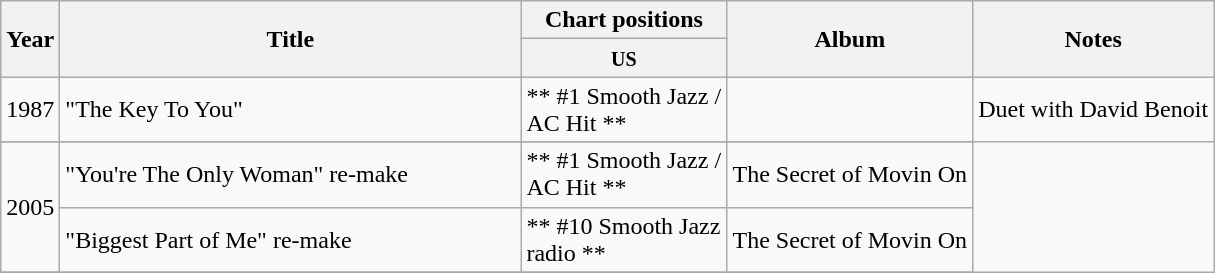<table class="wikitable" style="text-align: center">
<tr>
<th rowspan="2" align="center">Year</th>
<th rowspan="2" align="center" width="300">Title</th>
<th colspan="1" align="center" width="130">Chart positions</th>
<th rowspan="2">Album</th>
<th rowspan="2">Notes</th>
</tr>
<tr>
<th><small>US</small></th>
</tr>
<tr>
<td rowspan=“1”>1987</td>
<td align="left">"The Key To You"</td>
<td align="left">** #1 Smooth Jazz / AC Hit **</td>
<td></td>
<td>Duet with David Benoit</td>
</tr>
<tr>
</tr>
<tr>
<td rowspan="2">2005</td>
<td align="left">"You're The Only Woman" re-make</td>
<td align="left">** #1 Smooth Jazz / AC Hit **</td>
<td align="left" rowspan=“2”>The Secret of Movin On</td>
</tr>
<tr>
<td align="left">"Biggest Part of Me" re-make</td>
<td align="left">** #10 Smooth Jazz radio **</td>
<td align="left" rowspan=“1”>The Secret of Movin On</td>
</tr>
<tr>
</tr>
</table>
